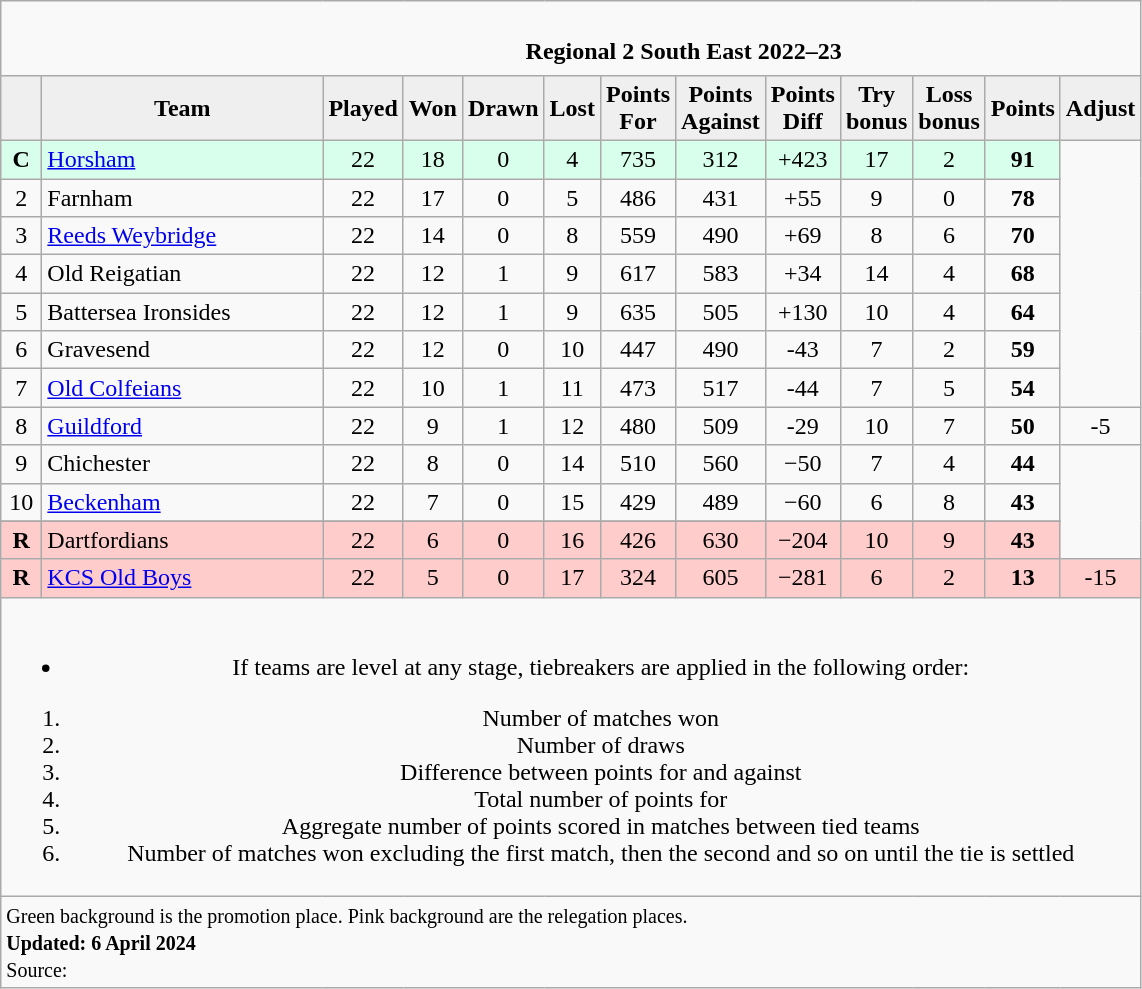<table class="wikitable" style="text-align: center;">
<tr>
<td colspan="15" cellpadding="0" cellspacing="0"><br><table border="0" width="100%" cellpadding="0" cellspacing="0">
<tr>
<td width=20% style="border:0px"></td>
<td style="border:0px"><strong>Regional 2 South East 2022–23</strong></td>
</tr>
</table>
</td>
</tr>
<tr>
<th style="background:#efefef" width="20"></th>
<th style="background:#efefef" width="180">Team</th>
<th style="background:#efefef" width="20">Played</th>
<th style="background:#efefef" width="20">Won</th>
<th style="background:#efefef" width="20">Drawn</th>
<th style="background:#efefef" width="20">Lost</th>
<th style="background:#efefef" width="25">Points For</th>
<th style="background:#efefef" width="20">Points Against</th>
<th style="background:#efefef" width="20">Points Diff</th>
<th style="background:#efefef" width="20">Try bonus</th>
<th style="background:#efefef" width="20">Loss bonus</th>
<th style="background:#efefef" width="20">Points</th>
<th style="background:#efefef" width="20">Adjust</th>
</tr>
<tr style="background:#d8ffeb; text-align:center">
<td><strong>C</strong></td>
<td style="text-align:left;"><a href='#'>Horsham</a></td>
<td>22</td>
<td>18</td>
<td>0</td>
<td>4</td>
<td>735</td>
<td>312</td>
<td>+423</td>
<td>17</td>
<td>2</td>
<td><strong>91</strong></td>
</tr>
<tr>
<td>2</td>
<td style="text-align:left;">Farnham</td>
<td>22</td>
<td>17</td>
<td>0</td>
<td>5</td>
<td>486</td>
<td>431</td>
<td>+55</td>
<td>9</td>
<td>0</td>
<td><strong>78</strong></td>
</tr>
<tr>
<td>3</td>
<td style="text-align:left;"><a href='#'>Reeds Weybridge</a></td>
<td>22</td>
<td>14</td>
<td>0</td>
<td>8</td>
<td>559</td>
<td>490</td>
<td>+69</td>
<td>8</td>
<td>6</td>
<td><strong>70</strong></td>
</tr>
<tr>
<td>4</td>
<td style="text-align:left;">Old Reigatian</td>
<td>22</td>
<td>12</td>
<td>1</td>
<td>9</td>
<td>617</td>
<td>583</td>
<td>+34</td>
<td>14</td>
<td>4</td>
<td><strong>68</strong></td>
</tr>
<tr>
<td>5</td>
<td style="text-align:left;">Battersea Ironsides</td>
<td>22</td>
<td>12</td>
<td>1</td>
<td>9</td>
<td>635</td>
<td>505</td>
<td>+130</td>
<td>10</td>
<td>4</td>
<td><strong>64</strong></td>
</tr>
<tr>
<td>6</td>
<td style="text-align:left;">Gravesend</td>
<td>22</td>
<td>12</td>
<td>0</td>
<td>10</td>
<td>447</td>
<td>490</td>
<td>-43</td>
<td>7</td>
<td>2</td>
<td><strong>59</strong></td>
</tr>
<tr>
<td>7</td>
<td style="text-align:left;"><a href='#'>Old Colfeians</a></td>
<td>22</td>
<td>10</td>
<td>1</td>
<td>11</td>
<td>473</td>
<td>517</td>
<td>-44</td>
<td>7</td>
<td>5</td>
<td><strong>54</strong></td>
</tr>
<tr>
<td>8</td>
<td style="text-align:left;"><a href='#'>Guildford</a></td>
<td>22</td>
<td>9</td>
<td>1</td>
<td>12</td>
<td>480</td>
<td>509</td>
<td>-29</td>
<td>10</td>
<td>7</td>
<td><strong>50</strong></td>
<td>-5</td>
</tr>
<tr>
<td>9</td>
<td style="text-align:left;">Chichester</td>
<td>22</td>
<td>8</td>
<td>0</td>
<td>14</td>
<td>510</td>
<td>560</td>
<td>−50</td>
<td>7</td>
<td>4</td>
<td><strong>44</strong></td>
</tr>
<tr>
<td>10</td>
<td style="text-align:left;"><a href='#'>Beckenham</a></td>
<td>22</td>
<td>7</td>
<td>0</td>
<td>15</td>
<td>429</td>
<td>489</td>
<td>−60</td>
<td>6</td>
<td>8</td>
<td><strong>43</strong></td>
</tr>
<tr>
</tr>
<tr style="background-color:#ffcccc;">
<td><strong>R</strong></td>
<td style="text-align:left;">Dartfordians</td>
<td>22</td>
<td>6</td>
<td>0</td>
<td>16</td>
<td>426</td>
<td>630</td>
<td>−204</td>
<td>10</td>
<td>9</td>
<td><strong>43</strong></td>
</tr>
<tr style="background-color:#ffcccc;">
<td><strong>R</strong></td>
<td style="text-align:left;"><a href='#'>KCS Old Boys</a></td>
<td>22</td>
<td>5</td>
<td>0</td>
<td>17</td>
<td>324</td>
<td>605</td>
<td>−281</td>
<td>6</td>
<td>2</td>
<td><strong>13</strong></td>
<td>-15</td>
</tr>
<tr>
<td colspan="15"><br><ul><li>If teams are level at any stage, tiebreakers are applied in the following order:</li></ul><ol><li>Number of matches won</li><li>Number of draws</li><li>Difference between points for and against</li><li>Total number of points for</li><li>Aggregate number of points scored in matches between tied teams</li><li>Number of matches won excluding the first match, then the second and so on until the tie is settled</li></ol></td>
</tr>
<tr | style="text-align:left;" |>
<td colspan="15" style="border:0px"><small><span>Green background</span> is the promotion place. <span>Pink background</span> are the relegation places.<br><strong>Updated: 6 April 2024</strong><br> Source:</small></td>
</tr>
</table>
